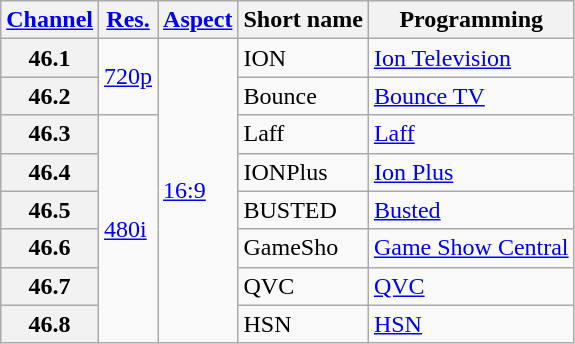<table class="wikitable">
<tr>
<th scope = "col"><a href='#'>Channel</a></th>
<th scope = "col"><a href='#'>Res.</a></th>
<th scope = "col"><a href='#'>Aspect</a></th>
<th scope = "col">Short name</th>
<th scope = "col">Programming</th>
</tr>
<tr>
<th scope = "row">46.1</th>
<td rowspan="2"><a href='#'>720p</a></td>
<td rowspan="8"><a href='#'>16:9</a></td>
<td>ION</td>
<td><a href='#'>Ion Television</a></td>
</tr>
<tr>
<th scope = "row">46.2</th>
<td>Bounce</td>
<td><a href='#'>Bounce TV</a></td>
</tr>
<tr>
<th scope = "row">46.3</th>
<td rowspan=6><a href='#'>480i</a></td>
<td>Laff</td>
<td><a href='#'>Laff</a></td>
</tr>
<tr>
<th scope = "row">46.4</th>
<td>IONPlus</td>
<td><a href='#'>Ion Plus</a></td>
</tr>
<tr>
<th scope = "row">46.5</th>
<td>BUSTED</td>
<td><a href='#'>Busted</a></td>
</tr>
<tr>
<th scope = "row">46.6</th>
<td>GameSho</td>
<td><a href='#'>Game Show Central</a></td>
</tr>
<tr>
<th scope = "row">46.7</th>
<td>QVC</td>
<td><a href='#'>QVC</a></td>
</tr>
<tr>
<th scope = "row">46.8</th>
<td>HSN</td>
<td><a href='#'>HSN</a></td>
</tr>
</table>
